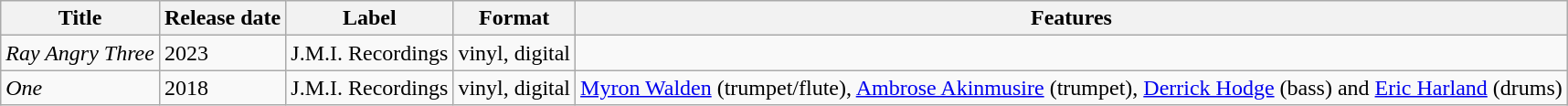<table class="wikitable sortable">
<tr>
<th>Title</th>
<th>Release date</th>
<th>Label</th>
<th>Format</th>
<th>Features</th>
</tr>
<tr>
<td><em>Ray Angry Three</em></td>
<td>2023</td>
<td>J.M.I. Recordings</td>
<td>vinyl, digital</td>
<td></td>
</tr>
<tr>
<td><em>One</em></td>
<td>2018</td>
<td>J.M.I. Recordings</td>
<td>vinyl, digital</td>
<td><a href='#'>Myron Walden</a> (trumpet/flute), <a href='#'>Ambrose Akinmusire</a> (trumpet), <a href='#'>Derrick Hodge</a> (bass) and <a href='#'>Eric Harland</a> (drums)</td>
</tr>
</table>
